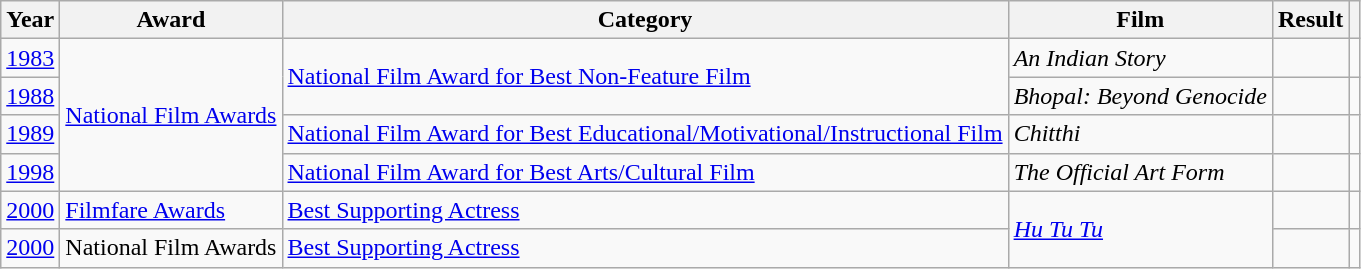<table class="wikitable plainrowheaders sortable">
<tr>
<th scope="col">Year</th>
<th scope="col">Award</th>
<th scope="col">Category</th>
<th scope="col">Film</th>
<th scope="col">Result</th>
<th scope="col"></th>
</tr>
<tr>
<td><a href='#'>1983</a></td>
<td rowspan="4"><a href='#'>National Film Awards</a></td>
<td rowspan="2"><a href='#'>National Film Award for Best Non-Feature Film</a></td>
<td><em>An Indian Story</em></td>
<td></td>
<td></td>
</tr>
<tr>
<td><a href='#'>1988</a></td>
<td><em>Bhopal: Beyond Genocide</em></td>
<td></td>
<td></td>
</tr>
<tr>
<td><a href='#'>1989</a></td>
<td><a href='#'>National Film Award for Best Educational/Motivational/Instructional Film</a></td>
<td><em>Chitthi</em></td>
<td></td>
<td></td>
</tr>
<tr>
<td><a href='#'>1998</a></td>
<td><a href='#'>National Film Award for Best Arts/Cultural Film</a></td>
<td><em>The Official Art Form</em></td>
<td></td>
<td></td>
</tr>
<tr>
<td><a href='#'>2000</a></td>
<td><a href='#'>Filmfare Awards</a></td>
<td><a href='#'>Best Supporting Actress</a></td>
<td rowspan="2"><em><a href='#'>Hu Tu Tu</a></em></td>
<td></td>
<td></td>
</tr>
<tr>
<td><a href='#'>2000</a></td>
<td>National Film Awards</td>
<td><a href='#'>Best Supporting Actress</a></td>
<td></td>
<td></td>
</tr>
</table>
